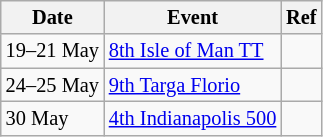<table class="wikitable" style="font-size: 85%">
<tr>
<th>Date</th>
<th>Event</th>
<th>Ref</th>
</tr>
<tr>
<td>19–21 May</td>
<td><a href='#'>8th Isle of Man TT</a></td>
<td></td>
</tr>
<tr>
<td>24–25 May</td>
<td><a href='#'>9th Targa Florio</a></td>
<td></td>
</tr>
<tr>
<td>30 May</td>
<td><a href='#'>4th Indianapolis 500</a></td>
<td></td>
</tr>
</table>
